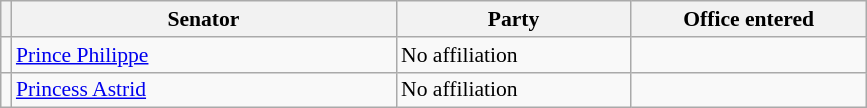<table class="sortable wikitable" style="text-align:left; font-size:90%">
<tr>
<th></th>
<th width="250">Senator</th>
<th width="150">Party</th>
<th width="150">Office entered</th>
</tr>
<tr>
<td></td>
<td align=left><a href='#'>Prince Philippe</a></td>
<td>No affiliation</td>
<td></td>
</tr>
<tr>
<td></td>
<td align=left><a href='#'>Princess Astrid</a></td>
<td>No affiliation</td>
<td></td>
</tr>
</table>
